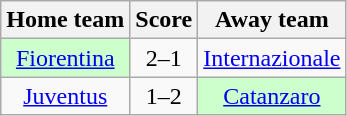<table class="wikitable" style="text-align: center">
<tr>
<th>Home team</th>
<th>Score</th>
<th>Away team</th>
</tr>
<tr>
<td bgcolor="#ccffcc"><a href='#'>Fiorentina</a></td>
<td>2–1</td>
<td><a href='#'>Internazionale</a></td>
</tr>
<tr>
<td><a href='#'>Juventus</a></td>
<td>1–2</td>
<td bgcolor="#ccffcc"><a href='#'>Catanzaro</a></td>
</tr>
</table>
